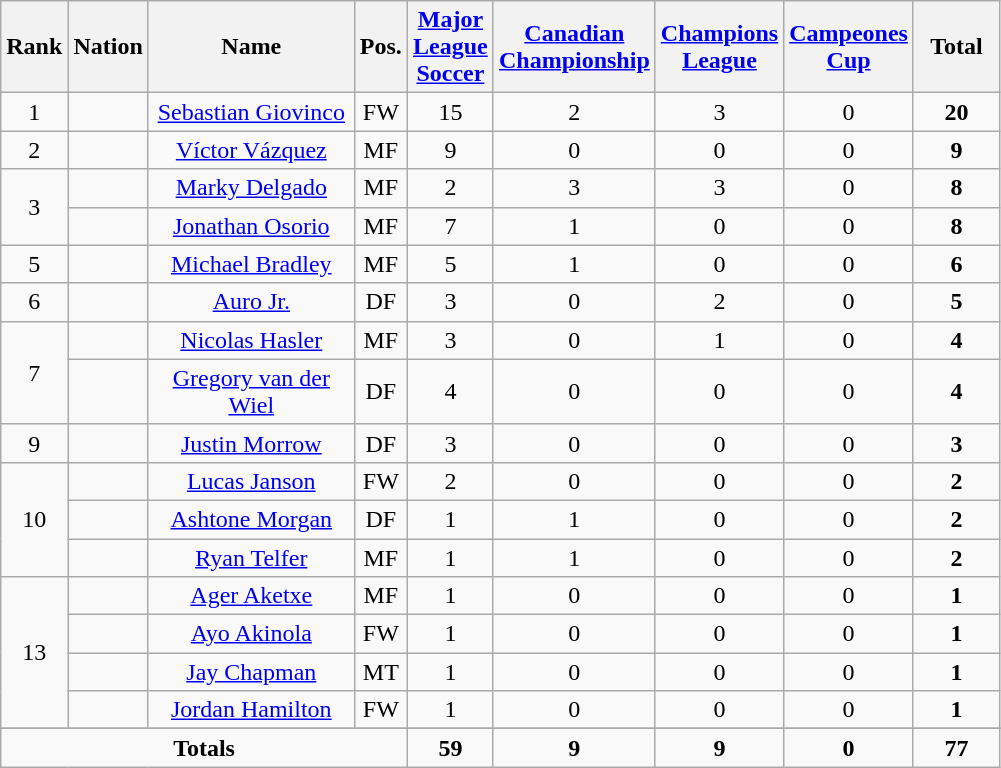<table class="wikitable sortable" style="font-size:100%; text-align:center">
<tr>
<th width=15>Rank</th>
<th width=15>Nation</th>
<th width=130>Name</th>
<th width=15>Pos.</th>
<th width=50><a href='#'>Major League Soccer</a></th>
<th width=50><a href='#'>Canadian Championship</a></th>
<th width=50><a href='#'>Champions League</a></th>
<th width=50><a href='#'>Campeones Cup</a></th>
<th width=50>Total</th>
</tr>
<tr>
<td>1</td>
<td></td>
<td><a href='#'>Sebastian Giovinco</a></td>
<td>FW</td>
<td>15</td>
<td>2</td>
<td>3</td>
<td>0</td>
<td><strong>20</strong></td>
</tr>
<tr>
<td>2</td>
<td></td>
<td><a href='#'>Víctor Vázquez</a></td>
<td>MF</td>
<td>9</td>
<td>0</td>
<td>0</td>
<td>0</td>
<td><strong>9</strong></td>
</tr>
<tr>
<td rowspan=2>3</td>
<td></td>
<td><a href='#'>Marky Delgado</a></td>
<td>MF</td>
<td>2</td>
<td>3</td>
<td>3</td>
<td>0</td>
<td><strong>8</strong></td>
</tr>
<tr>
<td></td>
<td><a href='#'>Jonathan Osorio</a></td>
<td>MF</td>
<td>7</td>
<td>1</td>
<td>0</td>
<td>0</td>
<td><strong>8</strong></td>
</tr>
<tr>
<td>5</td>
<td></td>
<td><a href='#'>Michael Bradley</a></td>
<td>MF</td>
<td>5</td>
<td>1</td>
<td>0</td>
<td>0</td>
<td><strong>6</strong></td>
</tr>
<tr>
<td>6</td>
<td></td>
<td><a href='#'>Auro Jr.</a></td>
<td>DF</td>
<td>3</td>
<td>0</td>
<td>2</td>
<td>0</td>
<td><strong>5</strong></td>
</tr>
<tr>
<td rowspan=2>7</td>
<td></td>
<td><a href='#'>Nicolas Hasler</a></td>
<td>MF</td>
<td>3</td>
<td>0</td>
<td>1</td>
<td>0</td>
<td><strong>4</strong></td>
</tr>
<tr>
<td></td>
<td><a href='#'>Gregory van der Wiel</a></td>
<td>DF</td>
<td>4</td>
<td>0</td>
<td>0</td>
<td>0</td>
<td><strong>4</strong></td>
</tr>
<tr>
<td>9</td>
<td></td>
<td><a href='#'>Justin Morrow</a></td>
<td>DF</td>
<td>3</td>
<td>0</td>
<td>0</td>
<td>0</td>
<td><strong>3</strong></td>
</tr>
<tr>
<td rowspan=3>10</td>
<td></td>
<td><a href='#'>Lucas Janson</a></td>
<td>FW</td>
<td>2</td>
<td>0</td>
<td>0</td>
<td>0</td>
<td><strong>2</strong></td>
</tr>
<tr>
<td></td>
<td><a href='#'>Ashtone Morgan</a></td>
<td>DF</td>
<td>1</td>
<td>1</td>
<td>0</td>
<td>0</td>
<td><strong>2</strong></td>
</tr>
<tr>
<td></td>
<td><a href='#'>Ryan Telfer</a></td>
<td>MF</td>
<td>1</td>
<td>1</td>
<td>0</td>
<td>0</td>
<td><strong>2</strong></td>
</tr>
<tr>
<td rowspan=4>13</td>
<td></td>
<td><a href='#'>Ager Aketxe</a></td>
<td>MF</td>
<td>1</td>
<td>0</td>
<td>0</td>
<td>0</td>
<td><strong>1</strong></td>
</tr>
<tr>
<td></td>
<td><a href='#'>Ayo Akinola</a></td>
<td>FW</td>
<td>1</td>
<td>0</td>
<td>0</td>
<td>0</td>
<td><strong>1</strong></td>
</tr>
<tr>
<td></td>
<td><a href='#'>Jay Chapman</a></td>
<td>MT</td>
<td>1</td>
<td>0</td>
<td>0</td>
<td>0</td>
<td><strong>1</strong></td>
</tr>
<tr>
<td></td>
<td><a href='#'>Jordan Hamilton</a></td>
<td>FW</td>
<td>1</td>
<td>0</td>
<td>0</td>
<td>0</td>
<td><strong>1</strong></td>
</tr>
<tr>
</tr>
<tr class="sortbottom">
<td colspan="4"><strong>Totals</strong></td>
<td><strong>59</strong></td>
<td><strong>9</strong></td>
<td><strong>9</strong></td>
<td><strong>0</strong></td>
<td><strong>77</strong></td>
</tr>
</table>
